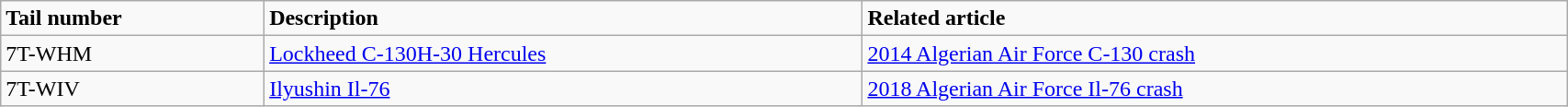<table class="wikitable" width="90%">
<tr>
<td><strong>Tail number</strong></td>
<td><strong>Description</strong></td>
<td><strong>Related article</strong></td>
</tr>
<tr>
<td>7T-WHM</td>
<td><a href='#'>Lockheed C-130H-30 Hercules</a></td>
<td><a href='#'>2014 Algerian Air Force C-130 crash</a></td>
</tr>
<tr>
<td>7T-WIV</td>
<td><a href='#'>Ilyushin Il-76</a></td>
<td><a href='#'>2018 Algerian Air Force Il-76 crash</a></td>
</tr>
</table>
